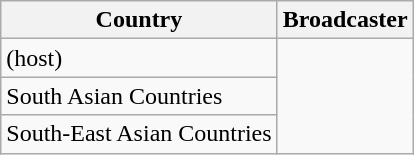<table class="wikitable">
<tr>
<th>Country</th>
<th>Broadcaster</th>
</tr>
<tr>
<td><strong></strong> (host)</td>
<td rowspan="3"><strong></strong></td>
</tr>
<tr>
<td>South Asian Countries</td>
</tr>
<tr>
<td>South-East Asian Countries</td>
</tr>
</table>
